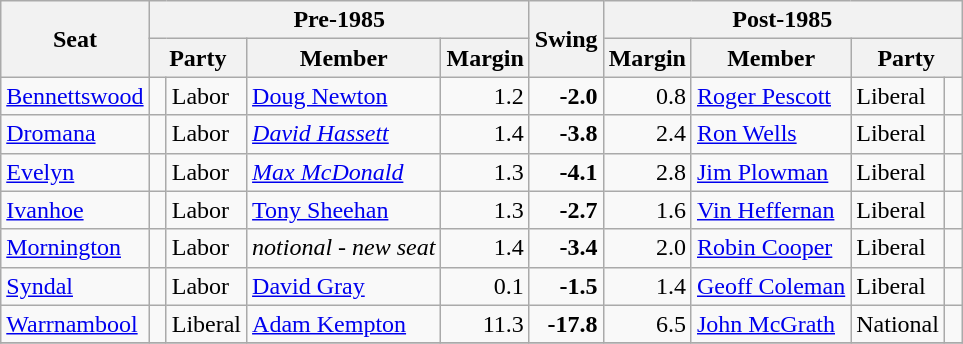<table class="wikitable">
<tr>
<th rowspan="2">Seat</th>
<th colspan="4">Pre-1985</th>
<th rowspan="2">Swing</th>
<th colspan="4">Post-1985</th>
</tr>
<tr>
<th colspan="2">Party</th>
<th>Member</th>
<th>Margin</th>
<th>Margin</th>
<th>Member</th>
<th colspan="2">Party</th>
</tr>
<tr>
<td><a href='#'>Bennettswood</a></td>
<td> </td>
<td>Labor</td>
<td><a href='#'>Doug Newton</a></td>
<td style="text-align:right;">1.2</td>
<td style="text-align:right;"><strong>-2.0</strong></td>
<td style="text-align:right;">0.8</td>
<td><a href='#'>Roger Pescott</a></td>
<td>Liberal</td>
<td> </td>
</tr>
<tr>
<td><a href='#'>Dromana</a></td>
<td> </td>
<td>Labor</td>
<td><em><a href='#'>David Hassett</a></em></td>
<td style="text-align:right;">1.4</td>
<td style="text-align:right;"><strong>-3.8</strong></td>
<td style="text-align:right;">2.4</td>
<td><a href='#'>Ron Wells</a></td>
<td>Liberal</td>
<td> </td>
</tr>
<tr>
<td><a href='#'>Evelyn</a></td>
<td> </td>
<td>Labor</td>
<td><em><a href='#'>Max McDonald</a></em></td>
<td style="text-align:right;">1.3</td>
<td style="text-align:right;"><strong>-4.1</strong></td>
<td style="text-align:right;">2.8</td>
<td><a href='#'>Jim Plowman</a></td>
<td>Liberal</td>
<td> </td>
</tr>
<tr>
<td><a href='#'>Ivanhoe</a></td>
<td> </td>
<td>Labor</td>
<td><a href='#'>Tony Sheehan</a></td>
<td style="text-align:right;">1.3</td>
<td style="text-align:right;"><strong>-2.7</strong></td>
<td style="text-align:right;">1.6</td>
<td><a href='#'>Vin Heffernan</a></td>
<td>Liberal</td>
<td> </td>
</tr>
<tr>
<td><a href='#'>Mornington</a></td>
<td> </td>
<td>Labor</td>
<td><em>notional - new seat</em></td>
<td style="text-align:right;">1.4</td>
<td style="text-align:right;"><strong>-3.4</strong></td>
<td style="text-align:right;">2.0</td>
<td><a href='#'>Robin Cooper</a></td>
<td>Liberal</td>
<td> </td>
</tr>
<tr>
<td><a href='#'>Syndal</a></td>
<td> </td>
<td>Labor</td>
<td><a href='#'>David Gray</a></td>
<td style="text-align:right;">0.1</td>
<td style="text-align:right;"><strong>-1.5</strong></td>
<td style="text-align:right;">1.4</td>
<td><a href='#'>Geoff Coleman</a></td>
<td>Liberal</td>
<td> </td>
</tr>
<tr>
<td><a href='#'>Warrnambool</a></td>
<td> </td>
<td>Liberal</td>
<td><a href='#'>Adam Kempton</a></td>
<td style="text-align:right;">11.3</td>
<td style="text-align:right;"><strong>-17.8</strong></td>
<td style="text-align:right;">6.5</td>
<td><a href='#'>John McGrath</a></td>
<td>National</td>
<td> </td>
</tr>
<tr>
</tr>
</table>
